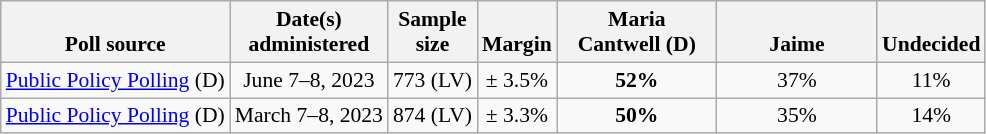<table class="wikitable" style="font-size:90%;text-align:center;">
<tr valign=bottom>
<th>Poll source</th>
<th>Date(s)<br>administered</th>
<th>Sample<br>size</th>
<th>Margin<br></th>
<th style="width:100px;">Maria<br>Cantwell (D)</th>
<th style="width:100px;">Jaime<br></th>
<th>Undecided</th>
</tr>
<tr>
<td style="text-align:left;"><a href='#'>Public Policy Polling</a> (D)</td>
<td data-sort-value="2023-06-08">June 7–8, 2023</td>
<td>773 (LV)</td>
<td>± 3.5%</td>
<td><strong>52%</strong></td>
<td>37%</td>
<td>11%</td>
</tr>
<tr>
<td style="text-align:left;"><a href='#'>Public Policy Polling</a> (D)</td>
<td>March 7–8, 2023</td>
<td>874 (LV)</td>
<td>± 3.3%</td>
<td><strong>50%</strong></td>
<td>35%</td>
<td>14%</td>
</tr>
</table>
